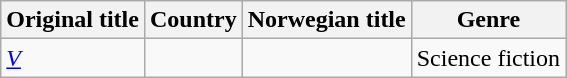<table class="wikitable">
<tr>
<th>Original title</th>
<th>Country</th>
<th>Norwegian title</th>
<th>Genre</th>
</tr>
<tr>
<td><em><a href='#'>V</a></em></td>
<td></td>
<td></td>
<td>Science fiction</td>
</tr>
</table>
